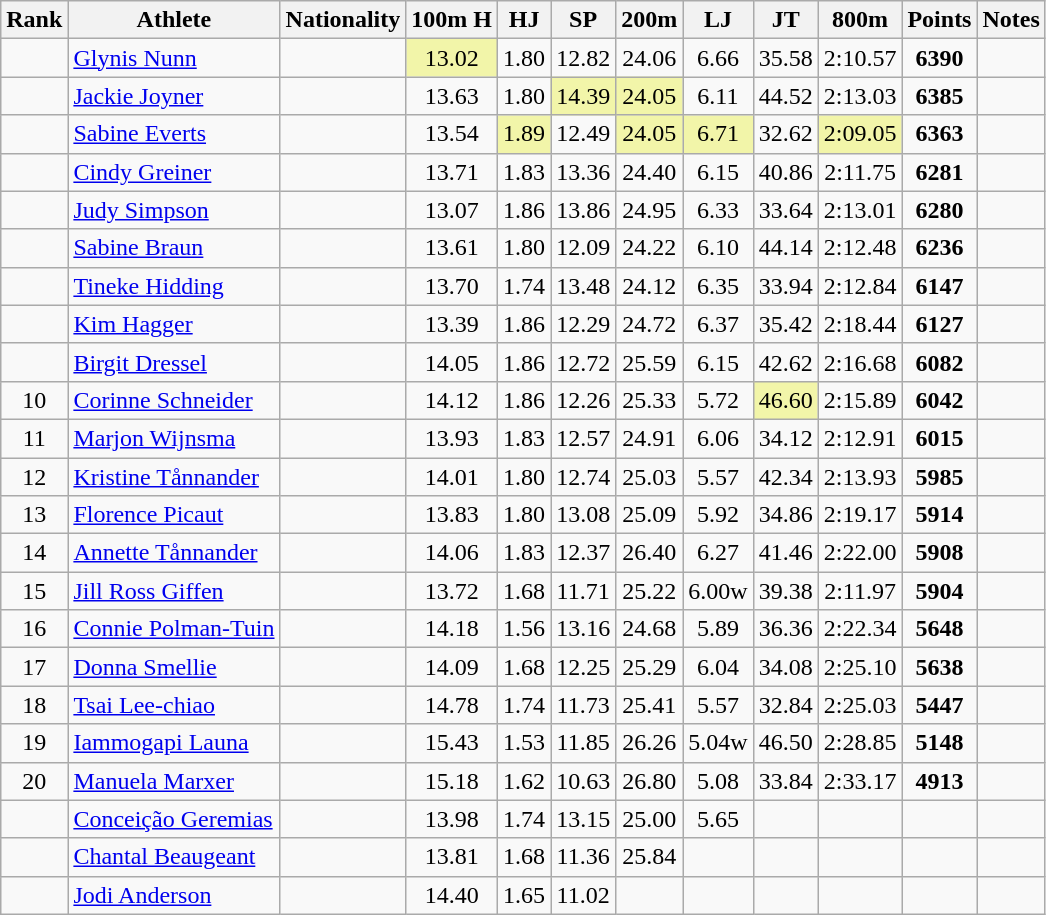<table class="wikitable sortable" style=" text-align:center;">
<tr>
<th>Rank</th>
<th>Athlete</th>
<th>Nationality</th>
<th>100m H</th>
<th>HJ</th>
<th>SP</th>
<th>200m</th>
<th>LJ</th>
<th>JT</th>
<th>800m</th>
<th>Points</th>
<th>Notes</th>
</tr>
<tr>
<td></td>
<td align=left><a href='#'>Glynis Nunn</a></td>
<td align=left></td>
<td bgcolor=#F2F5A9>13.02</td>
<td>1.80</td>
<td>12.82</td>
<td>24.06</td>
<td>6.66</td>
<td>35.58</td>
<td>2:10.57</td>
<td><strong>6390</strong></td>
<td></td>
</tr>
<tr>
<td></td>
<td align=left><a href='#'>Jackie Joyner</a></td>
<td align=left></td>
<td>13.63</td>
<td>1.80</td>
<td bgcolor=#F2F5A9>14.39</td>
<td bgcolor=#F2F5A9>24.05</td>
<td>6.11</td>
<td>44.52</td>
<td>2:13.03</td>
<td><strong>6385</strong></td>
<td></td>
</tr>
<tr>
<td></td>
<td align=left><a href='#'>Sabine Everts</a></td>
<td align=left></td>
<td>13.54</td>
<td bgcolor=#F2F5A9>1.89</td>
<td>12.49</td>
<td bgcolor=#F2F5A9>24.05</td>
<td bgcolor=#F2F5A9>6.71</td>
<td>32.62</td>
<td bgcolor=#F2F5A9>2:09.05</td>
<td><strong>6363</strong></td>
<td></td>
</tr>
<tr>
<td></td>
<td align=left><a href='#'>Cindy Greiner</a></td>
<td align=left></td>
<td>13.71</td>
<td>1.83</td>
<td>13.36</td>
<td>24.40</td>
<td>6.15</td>
<td>40.86</td>
<td>2:11.75</td>
<td><strong>6281</strong></td>
<td></td>
</tr>
<tr>
<td></td>
<td align=left><a href='#'>Judy Simpson</a></td>
<td align=left></td>
<td>13.07</td>
<td>1.86</td>
<td>13.86</td>
<td>24.95</td>
<td>6.33</td>
<td>33.64</td>
<td>2:13.01</td>
<td><strong>6280</strong></td>
<td></td>
</tr>
<tr>
<td></td>
<td align=left><a href='#'>Sabine Braun</a></td>
<td align=left></td>
<td>13.61</td>
<td>1.80</td>
<td>12.09</td>
<td>24.22</td>
<td>6.10</td>
<td>44.14</td>
<td>2:12.48</td>
<td><strong>6236</strong></td>
<td></td>
</tr>
<tr>
<td></td>
<td align=left><a href='#'>Tineke Hidding</a></td>
<td align=left></td>
<td>13.70</td>
<td>1.74</td>
<td>13.48</td>
<td>24.12</td>
<td>6.35</td>
<td>33.94</td>
<td>2:12.84</td>
<td><strong>6147</strong></td>
<td></td>
</tr>
<tr>
<td></td>
<td align=left><a href='#'>Kim Hagger</a></td>
<td align=left></td>
<td>13.39</td>
<td>1.86</td>
<td>12.29</td>
<td>24.72</td>
<td>6.37</td>
<td>35.42</td>
<td>2:18.44</td>
<td><strong>6127</strong></td>
<td></td>
</tr>
<tr>
<td></td>
<td align=left><a href='#'>Birgit Dressel</a></td>
<td align=left></td>
<td>14.05</td>
<td>1.86</td>
<td>12.72</td>
<td>25.59</td>
<td>6.15</td>
<td>42.62</td>
<td>2:16.68</td>
<td><strong>6082</strong></td>
<td></td>
</tr>
<tr>
<td>10</td>
<td align=left><a href='#'>Corinne Schneider</a></td>
<td align=left></td>
<td>14.12</td>
<td>1.86</td>
<td>12.26</td>
<td>25.33</td>
<td>5.72</td>
<td bgcolor=#F2F5A9>46.60</td>
<td>2:15.89</td>
<td><strong>6042</strong></td>
<td></td>
</tr>
<tr>
<td>11</td>
<td align=left><a href='#'>Marjon Wijnsma</a></td>
<td align=left></td>
<td>13.93</td>
<td>1.83</td>
<td>12.57</td>
<td>24.91</td>
<td>6.06</td>
<td>34.12</td>
<td>2:12.91</td>
<td><strong>6015</strong></td>
<td></td>
</tr>
<tr>
<td>12</td>
<td align=left><a href='#'>Kristine Tånnander</a></td>
<td align=left></td>
<td>14.01</td>
<td>1.80</td>
<td>12.74</td>
<td>25.03</td>
<td>5.57</td>
<td>42.34</td>
<td>2:13.93</td>
<td><strong>5985</strong></td>
<td></td>
</tr>
<tr>
<td>13</td>
<td align=left><a href='#'>Florence Picaut</a></td>
<td align=left></td>
<td>13.83</td>
<td>1.80</td>
<td>13.08</td>
<td>25.09</td>
<td>5.92</td>
<td>34.86</td>
<td>2:19.17</td>
<td><strong>5914</strong></td>
<td></td>
</tr>
<tr>
<td>14</td>
<td align=left><a href='#'>Annette Tånnander</a></td>
<td align=left></td>
<td>14.06</td>
<td>1.83</td>
<td>12.37</td>
<td>26.40</td>
<td>6.27</td>
<td>41.46</td>
<td>2:22.00</td>
<td><strong>5908</strong></td>
<td></td>
</tr>
<tr>
<td>15</td>
<td align=left><a href='#'>Jill Ross Giffen</a></td>
<td align=left></td>
<td>13.72</td>
<td>1.68</td>
<td>11.71</td>
<td>25.22</td>
<td>6.00w</td>
<td>39.38</td>
<td>2:11.97</td>
<td><strong>5904</strong></td>
<td></td>
</tr>
<tr>
<td>16</td>
<td align=left><a href='#'>Connie Polman-Tuin</a></td>
<td align=left></td>
<td>14.18</td>
<td>1.56</td>
<td>13.16</td>
<td>24.68</td>
<td>5.89</td>
<td>36.36</td>
<td>2:22.34</td>
<td><strong>5648</strong></td>
<td></td>
</tr>
<tr>
<td>17</td>
<td align=left><a href='#'>Donna Smellie</a></td>
<td align=left></td>
<td>14.09</td>
<td>1.68</td>
<td>12.25</td>
<td>25.29</td>
<td>6.04</td>
<td>34.08</td>
<td>2:25.10</td>
<td><strong>5638</strong></td>
<td></td>
</tr>
<tr>
<td>18</td>
<td align=left><a href='#'>Tsai Lee-chiao</a></td>
<td align=left></td>
<td>14.78</td>
<td>1.74</td>
<td>11.73</td>
<td>25.41</td>
<td>5.57</td>
<td>32.84</td>
<td>2:25.03</td>
<td><strong>5447</strong></td>
<td></td>
</tr>
<tr>
<td>19</td>
<td align=left><a href='#'>Iammogapi Launa</a></td>
<td align=left></td>
<td>15.43</td>
<td>1.53</td>
<td>11.85</td>
<td>26.26</td>
<td>5.04w</td>
<td>46.50</td>
<td>2:28.85</td>
<td><strong>5148</strong></td>
<td></td>
</tr>
<tr>
<td>20</td>
<td align=left><a href='#'>Manuela Marxer</a></td>
<td align=left></td>
<td>15.18</td>
<td>1.62</td>
<td>10.63</td>
<td>26.80</td>
<td>5.08</td>
<td>33.84</td>
<td>2:33.17</td>
<td><strong>4913</strong></td>
<td></td>
</tr>
<tr>
<td></td>
<td align=left><a href='#'>Conceição Geremias</a></td>
<td align=left></td>
<td>13.98</td>
<td>1.74</td>
<td>13.15</td>
<td>25.00</td>
<td>5.65</td>
<td></td>
<td></td>
<td><strong></strong></td>
<td></td>
</tr>
<tr>
<td></td>
<td align=left><a href='#'>Chantal Beaugeant</a></td>
<td align=left></td>
<td>13.81</td>
<td>1.68</td>
<td>11.36</td>
<td>25.84</td>
<td></td>
<td></td>
<td></td>
<td><strong></strong></td>
<td></td>
</tr>
<tr>
<td></td>
<td align=left><a href='#'>Jodi Anderson</a></td>
<td align=left></td>
<td>14.40</td>
<td>1.65</td>
<td>11.02</td>
<td></td>
<td></td>
<td></td>
<td></td>
<td><strong></strong></td>
<td></td>
</tr>
</table>
